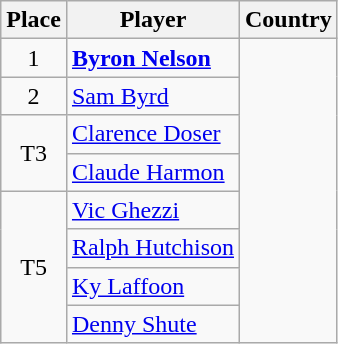<table class=wikitable>
<tr>
<th>Place</th>
<th>Player</th>
<th>Country</th>
</tr>
<tr>
<td align=center>1</td>
<td> <strong><a href='#'>Byron Nelson</a></strong> </td>
</tr>
<tr>
<td align=center>2</td>
<td> <a href='#'>Sam Byrd</a> </td>
</tr>
<tr>
<td align=center rowspan=2>T3</td>
<td> <a href='#'>Clarence Doser</a> </td>
</tr>
<tr>
<td> <a href='#'>Claude Harmon</a></td>
</tr>
<tr>
<td align=center rowspan=4>T5</td>
<td> <a href='#'>Vic Ghezzi</a> </td>
</tr>
<tr>
<td> <a href='#'>Ralph Hutchison</a></td>
</tr>
<tr>
<td> <a href='#'>Ky Laffoon</a></td>
</tr>
<tr>
<td> <a href='#'>Denny Shute</a></td>
</tr>
</table>
